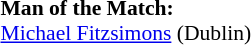<table width=100% style="font-size: 90%">
<tr>
<td><br><strong>Man of the Match:</strong>
<br><a href='#'>Michael Fitzsimons</a> (Dublin)</td>
</tr>
</table>
